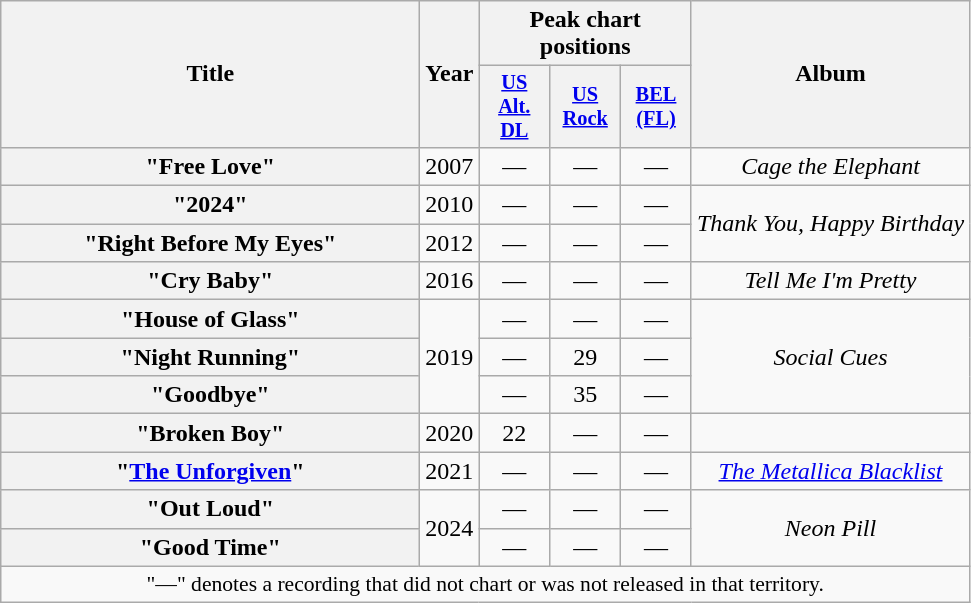<table class="wikitable plainrowheaders" style="text-align:center;">
<tr>
<th scope="col" rowspan="2" style="width:17em;">Title</th>
<th scope="col" rowspan="2">Year</th>
<th scope="col" colspan="3">Peak chart positions</th>
<th scope="col" rowspan="2">Album</th>
</tr>
<tr>
<th scope="col" style="width:3em;font-size:85%;"><a href='#'>US<br>Alt.<br>DL</a><br></th>
<th scope="col" style="width:3em;font-size:85%;"><a href='#'>US<br>Rock</a><br></th>
<th scope="col" style="width:3em;font-size:85%;"><a href='#'>BEL<br>(FL)</a><br></th>
</tr>
<tr>
<th scope="row">"Free Love"</th>
<td>2007</td>
<td>—</td>
<td>—</td>
<td>—</td>
<td><em>Cage the Elephant</em></td>
</tr>
<tr>
<th scope="row">"2024"</th>
<td>2010</td>
<td>—</td>
<td>—</td>
<td>—</td>
<td rowspan="2"><em>Thank You, Happy Birthday</em></td>
</tr>
<tr>
<th scope="row">"Right Before My Eyes"</th>
<td>2012</td>
<td>—</td>
<td>—</td>
<td>—</td>
</tr>
<tr>
<th scope="row">"Cry Baby"</th>
<td>2016</td>
<td>—</td>
<td>—</td>
<td>—</td>
<td><em>Tell Me I'm Pretty</em></td>
</tr>
<tr>
<th scope="row">"House of Glass"</th>
<td rowspan="3">2019</td>
<td>—</td>
<td>—</td>
<td>—</td>
<td rowspan="3"><em>Social Cues</em></td>
</tr>
<tr>
<th scope="row">"Night Running"<br></th>
<td>—</td>
<td>29</td>
<td>—</td>
</tr>
<tr>
<th scope="row">"Goodbye"</th>
<td>—</td>
<td>35</td>
<td>—</td>
</tr>
<tr>
<th scope="row">"Broken Boy"<br></th>
<td>2020</td>
<td>22</td>
<td>—</td>
<td>—</td>
<td></td>
</tr>
<tr>
<th scope="row">"<a href='#'>The Unforgiven</a>"</th>
<td>2021</td>
<td>—</td>
<td>—</td>
<td>—</td>
<td><em><a href='#'>The Metallica Blacklist</a></em></td>
</tr>
<tr>
<th scope="row">"Out Loud"</th>
<td rowspan="2">2024</td>
<td>—</td>
<td>—</td>
<td>—</td>
<td rowspan="2"><em>Neon Pill</em></td>
</tr>
<tr>
<th scope="row">"Good Time"</th>
<td>—</td>
<td>—</td>
<td>—</td>
</tr>
<tr>
<td colspan="14" style="font-size:90%">"—" denotes a recording that did not chart or was not released in that territory.</td>
</tr>
</table>
